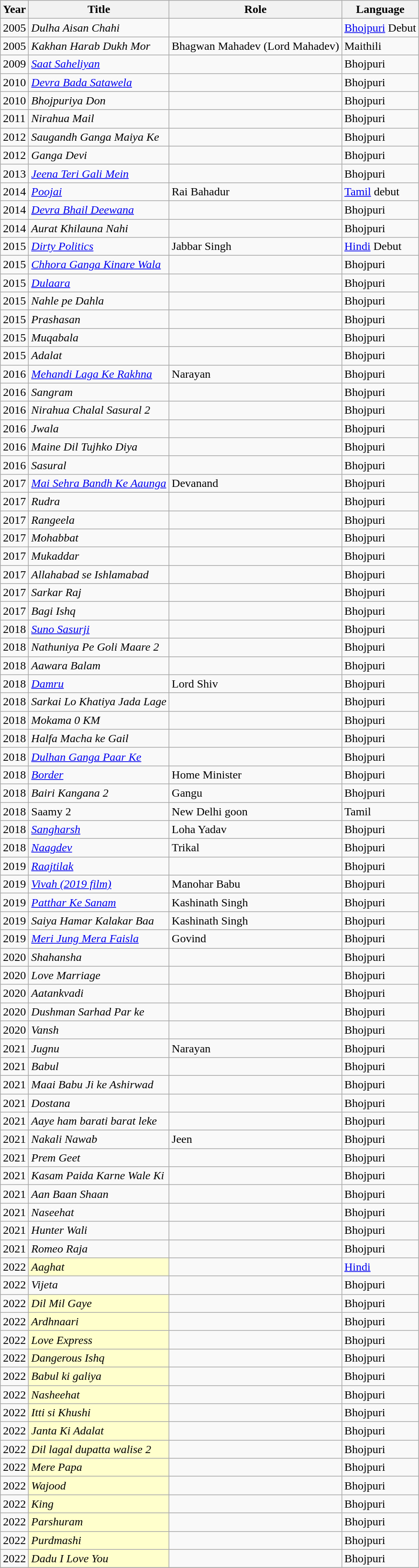<table class="wikitable sortable">
<tr>
<th>Year</th>
<th>Title</th>
<th>Role</th>
<th>Language</th>
</tr>
<tr>
<td>2005</td>
<td><em>Dulha Aisan Chahi</em></td>
<td></td>
<td><a href='#'>Bhojpuri</a> Debut</td>
</tr>
<tr>
<td>2005</td>
<td><em>Kakhan Harab Dukh Mor</em></td>
<td>Bhagwan Mahadev (Lord Mahadev)</td>
<td>Maithili</td>
</tr>
<tr>
<td>2009</td>
<td><em><a href='#'>Saat Saheliyan</a></em></td>
<td></td>
<td>Bhojpuri</td>
</tr>
<tr>
<td>2010</td>
<td><em><a href='#'>Devra Bada Satawela</a></em></td>
<td></td>
<td>Bhojpuri</td>
</tr>
<tr>
<td>2010</td>
<td><em>Bhojpuriya Don</em></td>
<td></td>
<td>Bhojpuri</td>
</tr>
<tr>
<td>2011</td>
<td><em>Nirahua Mail</em></td>
<td></td>
<td>Bhojpuri</td>
</tr>
<tr>
<td>2012</td>
<td><em>Saugandh Ganga Maiya Ke</em></td>
<td></td>
<td>Bhojpuri</td>
</tr>
<tr>
<td>2012</td>
<td><em>Ganga Devi</em></td>
<td></td>
<td>Bhojpuri</td>
</tr>
<tr>
<td>2013</td>
<td><em><a href='#'>Jeena Teri Gali Mein</a></em></td>
<td></td>
<td>Bhojpuri</td>
</tr>
<tr>
<td>2014</td>
<td><em><a href='#'>Poojai</a></em></td>
<td>Rai Bahadur</td>
<td><a href='#'>Tamil</a> debut</td>
</tr>
<tr>
<td>2014</td>
<td><em><a href='#'>Devra Bhail Deewana</a></em></td>
<td></td>
<td>Bhojpuri</td>
</tr>
<tr>
<td>2014</td>
<td><em>Aurat Khilauna Nahi</em></td>
<td></td>
<td>Bhojpuri</td>
</tr>
<tr>
<td>2015</td>
<td><em><a href='#'>Dirty Politics</a></em></td>
<td>Jabbar Singh</td>
<td><a href='#'>Hindi</a> Debut</td>
</tr>
<tr>
<td>2015</td>
<td><em><a href='#'>Chhora Ganga Kinare Wala</a></em></td>
<td></td>
<td>Bhojpuri</td>
</tr>
<tr>
<td>2015</td>
<td><em><a href='#'>Dulaara</a></em></td>
<td></td>
<td>Bhojpuri</td>
</tr>
<tr>
<td>2015</td>
<td><em>Nahle pe Dahla</em></td>
<td></td>
<td>Bhojpuri</td>
</tr>
<tr>
<td>2015</td>
<td><em>Prashasan</em></td>
<td></td>
<td>Bhojpuri</td>
</tr>
<tr>
<td>2015</td>
<td><em>Muqabala</em></td>
<td></td>
<td>Bhojpuri</td>
</tr>
<tr>
<td>2015</td>
<td><em>Adalat</em></td>
<td></td>
<td>Bhojpuri</td>
</tr>
<tr>
<td>2016</td>
<td><em><a href='#'>Mehandi Laga Ke Rakhna</a></em></td>
<td>Narayan</td>
<td>Bhojpuri</td>
</tr>
<tr>
<td>2016</td>
<td><em>Sangram</em></td>
<td></td>
<td>Bhojpuri</td>
</tr>
<tr>
<td>2016</td>
<td><em>Nirahua Chalal Sasural 2</em></td>
<td></td>
<td>Bhojpuri</td>
</tr>
<tr>
<td>2016</td>
<td><em>Jwala</em></td>
<td></td>
<td>Bhojpuri</td>
</tr>
<tr>
<td>2016</td>
<td><em>Maine Dil Tujhko Diya</em></td>
<td></td>
<td>Bhojpuri</td>
</tr>
<tr>
<td>2016</td>
<td><em>Sasural</em></td>
<td></td>
<td>Bhojpuri</td>
</tr>
<tr>
<td>2017</td>
<td><em><a href='#'>Mai Sehra Bandh Ke Aaunga</a></em></td>
<td>Devanand</td>
<td>Bhojpuri</td>
</tr>
<tr>
<td>2017</td>
<td><em>Rudra</em></td>
<td></td>
<td>Bhojpuri</td>
</tr>
<tr>
<td>2017</td>
<td><em>Rangeela</em></td>
<td></td>
<td>Bhojpuri</td>
</tr>
<tr>
<td>2017</td>
<td><em>Mohabbat</em></td>
<td></td>
<td>Bhojpuri</td>
</tr>
<tr>
<td>2017</td>
<td><em>Mukaddar</em></td>
<td></td>
<td>Bhojpuri</td>
</tr>
<tr>
<td>2017</td>
<td><em>Allahabad se Ishlamabad</em></td>
<td></td>
<td>Bhojpuri</td>
</tr>
<tr>
<td>2017</td>
<td><em>Sarkar Raj</em></td>
<td></td>
<td>Bhojpuri</td>
</tr>
<tr>
<td>2017</td>
<td><em>Bagi Ishq</em></td>
<td></td>
<td>Bhojpuri</td>
</tr>
<tr>
<td>2018</td>
<td><em> <a href='#'>Suno Sasurji</a></em></td>
<td></td>
<td>Bhojpuri</td>
</tr>
<tr>
<td>2018</td>
<td><em> Nathuniya Pe Goli Maare 2</em></td>
<td></td>
<td>Bhojpuri</td>
</tr>
<tr>
<td>2018</td>
<td><em> Aawara Balam</em></td>
<td></td>
<td>Bhojpuri</td>
</tr>
<tr>
<td>2018</td>
<td><em> <a href='#'>Damru</a></em></td>
<td>Lord Shiv</td>
<td>Bhojpuri</td>
</tr>
<tr>
<td>2018</td>
<td><em> Sarkai Lo Khatiya Jada Lage</em></td>
<td></td>
<td>Bhojpuri</td>
</tr>
<tr>
<td>2018</td>
<td><em> Mokama 0 KM</em></td>
<td></td>
<td>Bhojpuri</td>
</tr>
<tr>
<td>2018</td>
<td><em> Halfa Macha ke Gail</em></td>
<td></td>
<td>Bhojpuri</td>
</tr>
<tr>
<td>2018</td>
<td><em> <a href='#'>Dulhan Ganga Paar Ke</a></em></td>
<td></td>
<td>Bhojpuri</td>
</tr>
<tr>
<td>2018</td>
<td><em><a href='#'>Border</a></em></td>
<td>Home Minister</td>
<td>Bhojpuri</td>
</tr>
<tr>
<td>2018</td>
<td><em>Bairi Kangana 2</em></td>
<td>Gangu</td>
<td>Bhojpuri</td>
</tr>
<tr>
<td>2018</td>
<td>Saamy 2</td>
<td>New Delhi goon</td>
<td>Tamil</td>
</tr>
<tr>
<td>2018</td>
<td><em> <a href='#'>Sangharsh</a></em></td>
<td>Loha Yadav</td>
<td>Bhojpuri</td>
</tr>
<tr>
<td>2018</td>
<td><em><a href='#'>Naagdev</a></em></td>
<td>Trikal</td>
<td>Bhojpuri</td>
</tr>
<tr>
<td>2019</td>
<td><em> <a href='#'>Raajtilak</a></em></td>
<td></td>
<td>Bhojpuri</td>
</tr>
<tr>
<td>2019</td>
<td><em><a href='#'>Vivah (2019 film)</a></em></td>
<td>Manohar Babu</td>
<td>Bhojpuri</td>
</tr>
<tr>
<td>2019</td>
<td><em> <a href='#'>Patthar Ke Sanam</a></em></td>
<td>Kashinath Singh</td>
<td>Bhojpuri</td>
</tr>
<tr>
<td>2019</td>
<td><em> Saiya Hamar Kalakar Baa</em></td>
<td>Kashinath Singh</td>
<td>Bhojpuri</td>
</tr>
<tr>
<td>2019</td>
<td><em><a href='#'>Meri Jung Mera Faisla</a></em></td>
<td>Govind</td>
<td>Bhojpuri</td>
</tr>
<tr>
<td>2020</td>
<td><em>Shahansha</em></td>
<td></td>
<td>Bhojpuri</td>
</tr>
<tr>
<td>2020</td>
<td><em>Love Marriage</em></td>
<td></td>
<td>Bhojpuri</td>
</tr>
<tr>
<td>2020</td>
<td><em>Aatankvadi</em></td>
<td></td>
<td>Bhojpuri</td>
</tr>
<tr>
<td>2020</td>
<td><em>Dushman Sarhad Par ke</em></td>
<td></td>
<td>Bhojpuri</td>
</tr>
<tr>
<td>2020</td>
<td><em>Vansh</em></td>
<td></td>
<td>Bhojpuri</td>
</tr>
<tr>
<td>2021</td>
<td><em>Jugnu</em></td>
<td>Narayan</td>
<td>Bhojpuri</td>
</tr>
<tr>
<td>2021</td>
<td><em>Babul</em></td>
<td></td>
<td>Bhojpuri</td>
</tr>
<tr>
<td>2021</td>
<td><em>Maai Babu Ji ke Ashirwad</em></td>
<td></td>
<td>Bhojpuri</td>
</tr>
<tr>
<td>2021</td>
<td><em>Dostana</em></td>
<td></td>
<td>Bhojpuri</td>
</tr>
<tr>
<td>2021</td>
<td><em>Aaye ham barati barat leke</em></td>
<td></td>
<td>Bhojpuri</td>
</tr>
<tr>
<td>2021</td>
<td><em>Nakali Nawab</em></td>
<td>Jeen</td>
<td>Bhojpuri</td>
</tr>
<tr>
<td>2021</td>
<td><em>Prem Geet</em></td>
<td></td>
<td>Bhojpuri</td>
</tr>
<tr>
<td>2021</td>
<td><em>Kasam Paida Karne Wale Ki</em></td>
<td></td>
<td>Bhojpuri</td>
</tr>
<tr>
<td>2021</td>
<td><em>Aan Baan Shaan</em></td>
<td></td>
<td>Bhojpuri</td>
</tr>
<tr>
<td>2021</td>
<td><em>Naseehat</em></td>
<td></td>
<td>Bhojpuri</td>
</tr>
<tr>
<td>2021</td>
<td><em>Hunter Wali</em></td>
<td></td>
<td>Bhojpuri</td>
</tr>
<tr>
<td>2021</td>
<td><em>Romeo Raja</em></td>
<td></td>
<td>Bhojpuri</td>
</tr>
<tr>
<td>2022</td>
<td scope="row" style="background:#ffc; "><em>Aaghat</em> </td>
<td></td>
<td><a href='#'>Hindi</a></td>
</tr>
<tr>
<td>2022</td>
<td><em>Vijeta</em></td>
<td></td>
<td>Bhojpuri</td>
</tr>
<tr>
<td>2022</td>
<td scope="row" style="background:#ffc; "><em>Dil Mil Gaye</em> </td>
<td></td>
<td>Bhojpuri</td>
</tr>
<tr>
<td>2022</td>
<td scope="row" style="background:#ffc; "><em>Ardhnaari</em> </td>
<td></td>
<td>Bhojpuri</td>
</tr>
<tr>
<td>2022</td>
<td scope="row" style="background:#ffc; "><em>Love Express</em> </td>
<td></td>
<td>Bhojpuri</td>
</tr>
<tr>
<td>2022</td>
<td scope="row" style="background:#ffc; "><em>Dangerous Ishq</em> </td>
<td></td>
<td>Bhojpuri</td>
</tr>
<tr>
<td>2022</td>
<td scope="row" style="background:#ffc; "><em>Babul ki galiya</em> </td>
<td></td>
<td>Bhojpuri</td>
</tr>
<tr>
<td>2022</td>
<td scope="row" style="background:#ffc; "><em>Nasheehat</em> </td>
<td></td>
<td>Bhojpuri</td>
</tr>
<tr>
<td>2022</td>
<td scope="row" style="background:#ffc; "><em>Itti si Khushi</em> </td>
<td></td>
<td>Bhojpuri</td>
</tr>
<tr>
<td>2022</td>
<td scope="row" style="background:#ffc; "><em>Janta Ki Adalat</em> </td>
<td></td>
<td>Bhojpuri</td>
</tr>
<tr>
<td>2022</td>
<td scope="row" style="background:#ffc; "><em>Dil lagal dupatta walise 2</em> </td>
<td></td>
<td>Bhojpuri</td>
</tr>
<tr>
<td>2022</td>
<td scope="row" style="background:#ffc; "><em>Mere Papa</em> </td>
<td></td>
<td>Bhojpuri</td>
</tr>
<tr>
<td>2022</td>
<td scope="row" style="background:#ffc; "><em>Wajood</em> </td>
<td></td>
<td>Bhojpuri</td>
</tr>
<tr>
<td>2022</td>
<td scope="row" style="background:#ffc; "><em>King</em> </td>
<td></td>
<td>Bhojpuri</td>
</tr>
<tr>
<td>2022</td>
<td scope="row" style="background:#ffc; "><em>Parshuram</em> </td>
<td></td>
<td>Bhojpuri</td>
</tr>
<tr>
<td>2022</td>
<td scope="row" style="background:#ffc; "><em>Purdmashi</em> </td>
<td></td>
<td>Bhojpuri</td>
</tr>
<tr>
<td>2022</td>
<td scope="row" style="background:#ffc; "><em>Dadu I Love You</em> </td>
<td></td>
<td>Bhojpuri</td>
</tr>
<tr>
</tr>
</table>
